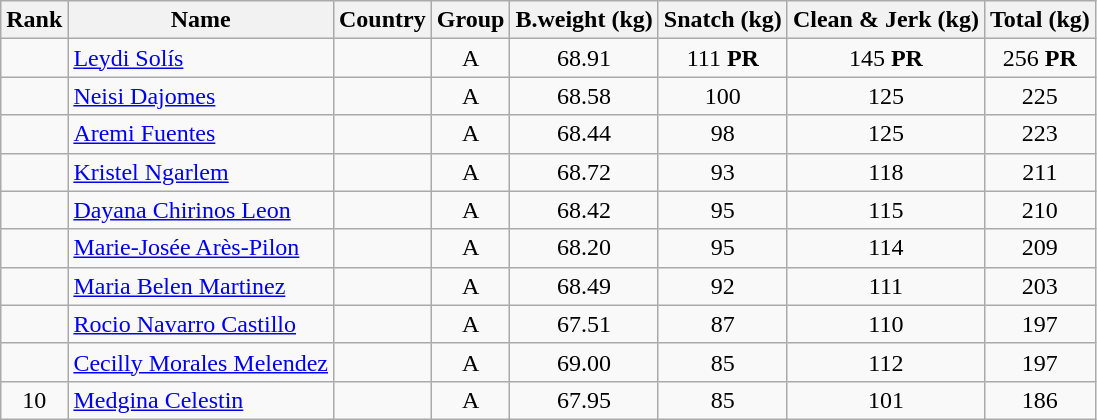<table class="wikitable sortable" style="text-align:center;">
<tr>
<th>Rank</th>
<th>Name</th>
<th>Country</th>
<th>Group</th>
<th>B.weight (kg)</th>
<th>Snatch (kg)</th>
<th>Clean & Jerk (kg)</th>
<th>Total (kg)</th>
</tr>
<tr>
<td></td>
<td align=left><a href='#'>Leydi Solís</a></td>
<td align=left></td>
<td>A</td>
<td>68.91</td>
<td>111 <strong>PR</strong></td>
<td>145 <strong>PR</strong></td>
<td>256 <strong>PR</strong></td>
</tr>
<tr>
<td></td>
<td align=left><a href='#'>Neisi Dajomes</a></td>
<td align=left></td>
<td>A</td>
<td>68.58</td>
<td>100</td>
<td>125</td>
<td>225</td>
</tr>
<tr>
<td></td>
<td align=left><a href='#'>Aremi Fuentes</a></td>
<td align=left></td>
<td>A</td>
<td>68.44</td>
<td>98</td>
<td>125</td>
<td>223</td>
</tr>
<tr>
<td></td>
<td align=left><a href='#'>Kristel Ngarlem</a></td>
<td align=left></td>
<td>A</td>
<td>68.72</td>
<td>93</td>
<td>118</td>
<td>211</td>
</tr>
<tr>
<td></td>
<td align=left><a href='#'>Dayana Chirinos Leon</a></td>
<td align=left></td>
<td>A</td>
<td>68.42</td>
<td>95</td>
<td>115</td>
<td>210</td>
</tr>
<tr>
<td></td>
<td align=left><a href='#'>Marie-Josée Arès-Pilon</a></td>
<td align=left></td>
<td>A</td>
<td>68.20</td>
<td>95</td>
<td>114</td>
<td>209</td>
</tr>
<tr>
<td></td>
<td align=left><a href='#'>Maria Belen Martinez</a></td>
<td align=left></td>
<td>A</td>
<td>68.49</td>
<td>92</td>
<td>111</td>
<td>203</td>
</tr>
<tr>
<td></td>
<td align=left><a href='#'>Rocio Navarro Castillo</a></td>
<td align=left></td>
<td>A</td>
<td>67.51</td>
<td>87</td>
<td>110</td>
<td>197</td>
</tr>
<tr>
<td></td>
<td align=left><a href='#'>Cecilly Morales Melendez</a></td>
<td align=left></td>
<td>A</td>
<td>69.00</td>
<td>85</td>
<td>112</td>
<td>197</td>
</tr>
<tr>
<td>10</td>
<td align=left><a href='#'>Medgina Celestin</a></td>
<td align=left></td>
<td>A</td>
<td>67.95</td>
<td>85</td>
<td>101</td>
<td>186</td>
</tr>
</table>
